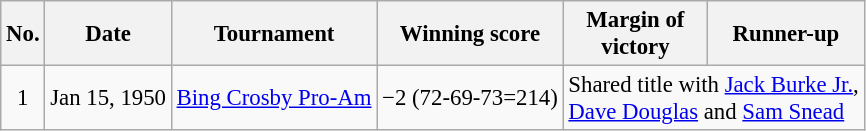<table class="wikitable" style="font-size:95%;">
<tr>
<th>No.</th>
<th>Date</th>
<th>Tournament</th>
<th>Winning score</th>
<th>Margin of<br>victory</th>
<th>Runner-up</th>
</tr>
<tr>
<td align=center>1</td>
<td>Jan 15, 1950</td>
<td><a href='#'>Bing Crosby Pro-Am</a></td>
<td>−2 (72-69-73=214)</td>
<td colspan=2>Shared title with  <a href='#'>Jack Burke Jr.</a>,<br> <a href='#'>Dave Douglas</a> and  <a href='#'>Sam Snead</a></td>
</tr>
</table>
